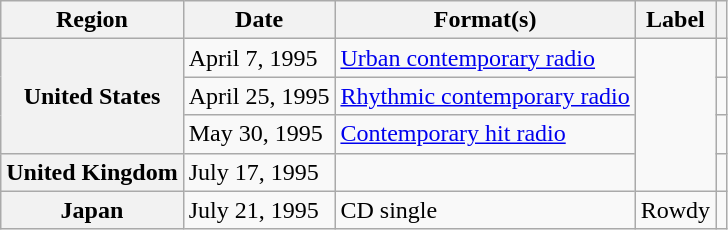<table class="wikitable plainrowheaders">
<tr>
<th scope="col">Region</th>
<th scope="col">Date</th>
<th scope="col">Format(s)</th>
<th scope="col">Label</th>
<th scope="col"></th>
</tr>
<tr>
<th rowspan="3" scope="row">United States</th>
<td>April 7, 1995</td>
<td><a href='#'>Urban contemporary radio</a></td>
<td rowspan="4"></td>
<td align="center"></td>
</tr>
<tr>
<td>April 25, 1995</td>
<td><a href='#'>Rhythmic contemporary radio</a></td>
<td align="center"></td>
</tr>
<tr>
<td>May 30, 1995</td>
<td><a href='#'>Contemporary hit radio</a></td>
<td align="center"></td>
</tr>
<tr>
<th scope="row">United Kingdom</th>
<td>July 17, 1995</td>
<td></td>
<td align="center"></td>
</tr>
<tr>
<th scope="row">Japan</th>
<td>July 21, 1995</td>
<td>CD single</td>
<td>Rowdy</td>
<td align="center"></td>
</tr>
</table>
